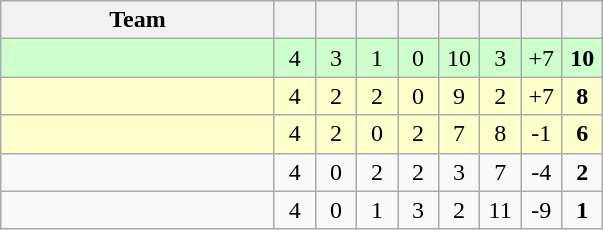<table class="wikitable" style="text-align:center;">
<tr>
<th width="175">Team</th>
<th width="20"></th>
<th width="20"></th>
<th width="20"></th>
<th width="20"></th>
<th width="20"></th>
<th width="20"></th>
<th width="20"></th>
<th width="20"></th>
</tr>
<tr bgcolor="#ccffcc">
<td align=left></td>
<td>4</td>
<td>3</td>
<td>1</td>
<td>0</td>
<td>10</td>
<td>3</td>
<td>+7</td>
<td><strong>10</strong></td>
</tr>
<tr bgcolor="#ffffcc">
<td align=left></td>
<td>4</td>
<td>2</td>
<td>2</td>
<td>0</td>
<td>9</td>
<td>2</td>
<td>+7</td>
<td><strong>8</strong></td>
</tr>
<tr bgcolor="#ffffcc">
<td align=left></td>
<td>4</td>
<td>2</td>
<td>0</td>
<td>2</td>
<td>7</td>
<td>8</td>
<td>-1</td>
<td><strong>6</strong></td>
</tr>
<tr>
<td align=left></td>
<td>4</td>
<td>0</td>
<td>2</td>
<td>2</td>
<td>3</td>
<td>7</td>
<td>-4</td>
<td><strong>2</strong></td>
</tr>
<tr>
<td align=left></td>
<td>4</td>
<td>0</td>
<td>1</td>
<td>3</td>
<td>2</td>
<td>11</td>
<td>-9</td>
<td><strong>1</strong></td>
</tr>
</table>
